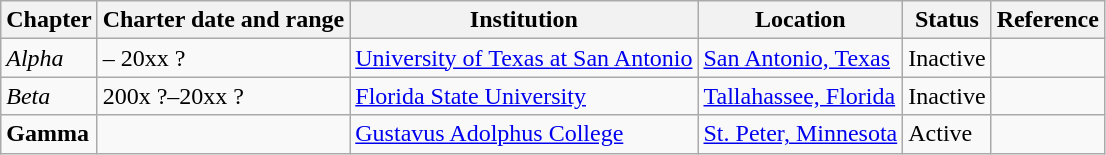<table class="wikitable sortable">
<tr>
<th>Chapter</th>
<th>Charter date and range</th>
<th>Institution</th>
<th>Location</th>
<th>Status</th>
<th>Reference</th>
</tr>
<tr>
<td><em>Alpha</em></td>
<td> – 20xx ?</td>
<td><a href='#'>University of Texas at San Antonio</a></td>
<td><a href='#'>San Antonio, Texas</a></td>
<td>Inactive</td>
<td></td>
</tr>
<tr>
<td><em>Beta</em></td>
<td>200x ?–20xx ?</td>
<td><a href='#'>Florida State University</a></td>
<td><a href='#'>Tallahassee, Florida</a></td>
<td>Inactive</td>
<td></td>
</tr>
<tr>
<td><strong>Gamma</strong></td>
<td></td>
<td><a href='#'>Gustavus Adolphus College</a></td>
<td><a href='#'>St. Peter, Minnesota</a></td>
<td>Active</td>
<td></td>
</tr>
</table>
